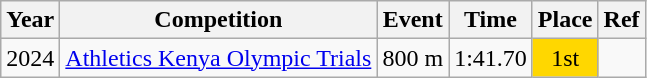<table class="wikitable">
<tr>
<th>Year</th>
<th>Competition</th>
<th>Event</th>
<th>Time</th>
<th>Place</th>
<th>Ref</th>
</tr>
<tr>
<td align="center">2024</td>
<td align="center"><a href='#'>Athletics Kenya Olympic Trials</a></td>
<td align="center">800 m</td>
<td align="center">1:41.70</td>
<td bgcolor="gold"align="center">1st</td>
<td></td>
</tr>
</table>
